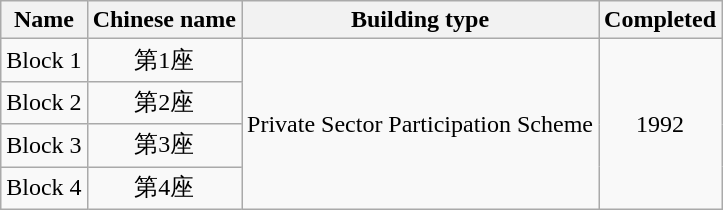<table class="wikitable" style="text-align: center">
<tr>
<th>Name</th>
<th>Chinese name</th>
<th>Building type</th>
<th>Completed</th>
</tr>
<tr>
<td>Block 1</td>
<td>第1座</td>
<td rowspan="4">Private Sector Participation Scheme</td>
<td rowspan="4">1992</td>
</tr>
<tr>
<td>Block 2</td>
<td>第2座</td>
</tr>
<tr>
<td>Block 3</td>
<td>第3座</td>
</tr>
<tr>
<td>Block 4</td>
<td>第4座</td>
</tr>
</table>
